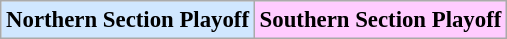<table class="wikitable" style="font-size: 95%">
<tr>
<td bgcolor="#D0E7FF"><strong>Northern Section Playoff</strong></td>
<td bgcolor="#FFCCFF"><strong>Southern Section Playoff</strong></td>
</tr>
</table>
